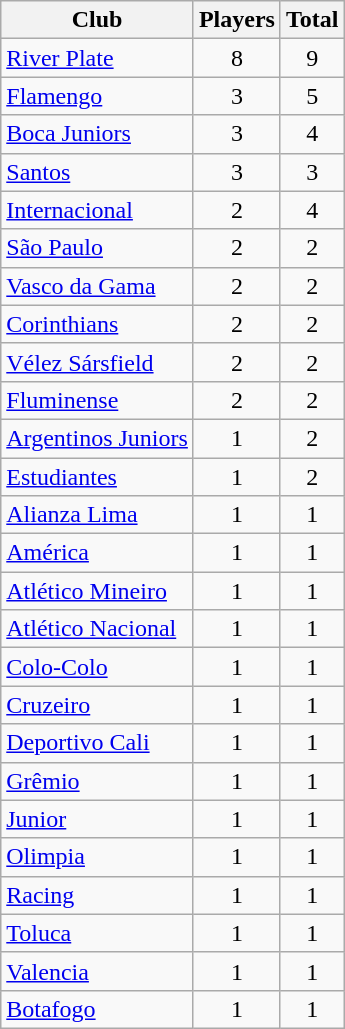<table class="wikitable sortable" style="text-align: center;">
<tr>
<th>Club</th>
<th>Players</th>
<th>Total</th>
</tr>
<tr>
<td align=left> <a href='#'>River Plate</a></td>
<td>8</td>
<td>9</td>
</tr>
<tr>
<td align="left"> <a href='#'>Flamengo</a></td>
<td>3</td>
<td>5</td>
</tr>
<tr>
<td align=left> <a href='#'>Boca Juniors</a></td>
<td>3</td>
<td>4</td>
</tr>
<tr>
<td align=left> <a href='#'>Santos</a></td>
<td>3</td>
<td>3</td>
</tr>
<tr>
<td align=left> <a href='#'>Internacional</a></td>
<td>2</td>
<td>4</td>
</tr>
<tr>
<td align=left> <a href='#'>São Paulo</a></td>
<td>2</td>
<td>2</td>
</tr>
<tr>
<td align=left> <a href='#'>Vasco da Gama</a></td>
<td>2</td>
<td>2</td>
</tr>
<tr>
<td align=left> <a href='#'>Corinthians</a></td>
<td>2</td>
<td>2</td>
</tr>
<tr>
<td align=left> <a href='#'>Vélez Sársfield</a></td>
<td>2</td>
<td>2</td>
</tr>
<tr>
<td align=left> <a href='#'>Fluminense</a></td>
<td>2</td>
<td>2</td>
</tr>
<tr>
<td align=left> <a href='#'>Argentinos Juniors</a></td>
<td>1</td>
<td>2</td>
</tr>
<tr>
<td align=left> <a href='#'>Estudiantes</a></td>
<td>1</td>
<td>2</td>
</tr>
<tr>
<td align=left> <a href='#'>Alianza Lima</a></td>
<td>1</td>
<td>1</td>
</tr>
<tr>
<td align=left> <a href='#'>América</a></td>
<td>1</td>
<td>1</td>
</tr>
<tr>
<td align=left> <a href='#'>Atlético Mineiro</a></td>
<td>1</td>
<td>1</td>
</tr>
<tr>
<td align=left> <a href='#'>Atlético Nacional</a></td>
<td>1</td>
<td>1</td>
</tr>
<tr>
<td align=left> <a href='#'>Colo-Colo</a></td>
<td>1</td>
<td>1</td>
</tr>
<tr>
<td align=left> <a href='#'>Cruzeiro</a></td>
<td>1</td>
<td>1</td>
</tr>
<tr>
<td align=left> <a href='#'>Deportivo Cali</a></td>
<td>1</td>
<td>1</td>
</tr>
<tr>
<td align=left> <a href='#'>Grêmio</a></td>
<td>1</td>
<td>1</td>
</tr>
<tr>
<td align=left> <a href='#'>Junior</a></td>
<td>1</td>
<td>1</td>
</tr>
<tr>
<td align=left> <a href='#'>Olimpia</a></td>
<td>1</td>
<td>1</td>
</tr>
<tr>
<td align=left> <a href='#'>Racing</a></td>
<td>1</td>
<td>1</td>
</tr>
<tr>
<td align=left> <a href='#'>Toluca</a></td>
<td>1</td>
<td>1</td>
</tr>
<tr>
<td align=left> <a href='#'>Valencia</a></td>
<td>1</td>
<td>1</td>
</tr>
<tr>
<td align=left> <a href='#'>Botafogo</a></td>
<td>1</td>
<td>1</td>
</tr>
</table>
